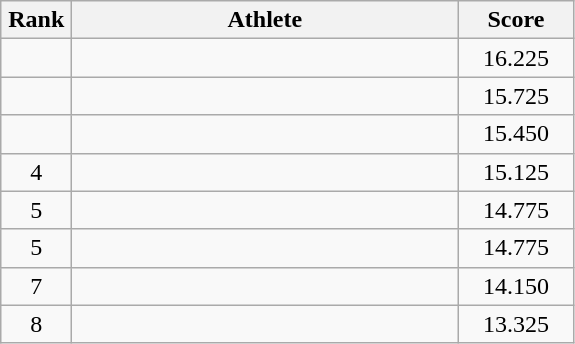<table class=wikitable style="text-align:center">
<tr>
<th width=40>Rank</th>
<th width=250>Athlete</th>
<th width=70>Score</th>
</tr>
<tr>
<td></td>
<td align=left></td>
<td>16.225</td>
</tr>
<tr>
<td></td>
<td align=left></td>
<td>15.725</td>
</tr>
<tr>
<td></td>
<td align=left></td>
<td>15.450</td>
</tr>
<tr>
<td>4</td>
<td align=left></td>
<td>15.125</td>
</tr>
<tr>
<td>5</td>
<td align=left></td>
<td>14.775</td>
</tr>
<tr>
<td>5</td>
<td align=left></td>
<td>14.775</td>
</tr>
<tr>
<td>7</td>
<td align=left></td>
<td>14.150</td>
</tr>
<tr>
<td>8</td>
<td align=left></td>
<td>13.325</td>
</tr>
</table>
